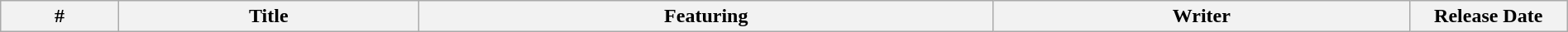<table class="wikitable plainrowheaders" style="width:100%;">
<tr>
<th>#</th>
<th>Title</th>
<th>Featuring</th>
<th>Writer</th>
<th width="120">Release Date<br>


</th>
</tr>
</table>
